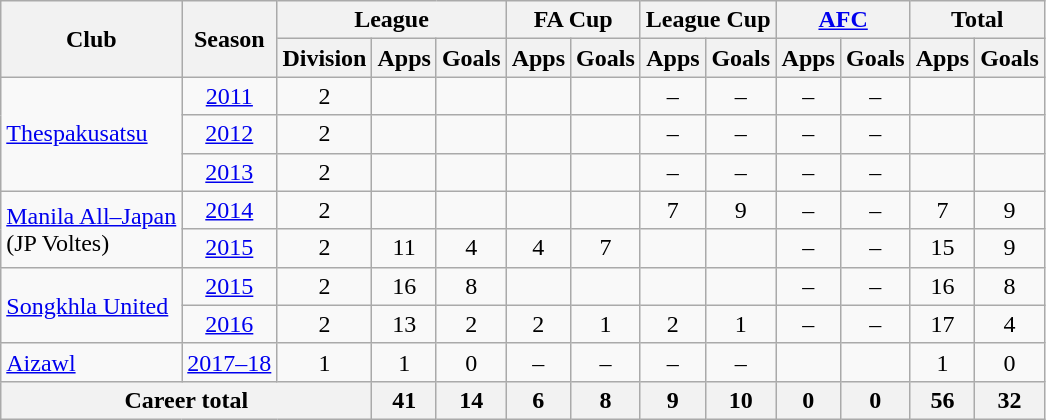<table class="wikitable" style="text-align: center;">
<tr>
<th rowspan="2">Club</th>
<th rowspan="2">Season</th>
<th colspan="3">League</th>
<th colspan="2">FA Cup</th>
<th colspan="2">League Cup</th>
<th colspan="2"><a href='#'>AFC</a></th>
<th colspan="2">Total</th>
</tr>
<tr>
<th>Division</th>
<th>Apps</th>
<th>Goals</th>
<th>Apps</th>
<th>Goals</th>
<th>Apps</th>
<th>Goals</th>
<th>Apps</th>
<th>Goals</th>
<th>Apps</th>
<th>Goals</th>
</tr>
<tr>
<td rowspan="3" style="text-align: left;"><a href='#'>Thespakusatsu</a></td>
<td><a href='#'>2011</a></td>
<td>2</td>
<td></td>
<td></td>
<td></td>
<td></td>
<td>–</td>
<td>–</td>
<td>–</td>
<td>–</td>
<td></td>
<td></td>
</tr>
<tr>
<td><a href='#'>2012</a></td>
<td>2</td>
<td></td>
<td></td>
<td></td>
<td></td>
<td>–</td>
<td>–</td>
<td>–</td>
<td>–</td>
<td></td>
<td></td>
</tr>
<tr>
<td><a href='#'>2013</a></td>
<td>2</td>
<td></td>
<td></td>
<td></td>
<td></td>
<td>–</td>
<td>–</td>
<td>–</td>
<td>–</td>
<td></td>
<td></td>
</tr>
<tr>
<td rowspan="2" style="text-align: left;"><a href='#'>Manila All–Japan</a><br>(JP Voltes)</td>
<td><a href='#'>2014</a></td>
<td>2</td>
<td></td>
<td></td>
<td></td>
<td></td>
<td>7</td>
<td>9</td>
<td>–</td>
<td>–</td>
<td>7</td>
<td>9</td>
</tr>
<tr>
<td><a href='#'>2015</a></td>
<td>2</td>
<td>11</td>
<td>4</td>
<td>4</td>
<td>7</td>
<td></td>
<td></td>
<td>–</td>
<td>–</td>
<td>15</td>
<td>9</td>
</tr>
<tr>
<td rowspan="2" style="text-align: left;"><a href='#'>Songkhla United</a></td>
<td><a href='#'>2015</a></td>
<td>2</td>
<td>16</td>
<td>8</td>
<td></td>
<td></td>
<td></td>
<td></td>
<td>–</td>
<td>–</td>
<td>16</td>
<td>8</td>
</tr>
<tr>
<td><a href='#'>2016</a></td>
<td>2</td>
<td>13</td>
<td>2</td>
<td>2</td>
<td>1</td>
<td>2</td>
<td>1</td>
<td>–</td>
<td>–</td>
<td>17</td>
<td>4</td>
</tr>
<tr>
<td rowspan="1" style="text-align: left;"><a href='#'>Aizawl</a></td>
<td><a href='#'>2017–18</a></td>
<td>1</td>
<td>1</td>
<td>0</td>
<td>–</td>
<td>–</td>
<td>–</td>
<td>–</td>
<td></td>
<td></td>
<td>1</td>
<td>0</td>
</tr>
<tr>
<th colspan="3">Career total</th>
<th>41</th>
<th>14</th>
<th>6</th>
<th>8</th>
<th>9</th>
<th>10</th>
<th>0</th>
<th>0</th>
<th>56</th>
<th>32</th>
</tr>
</table>
